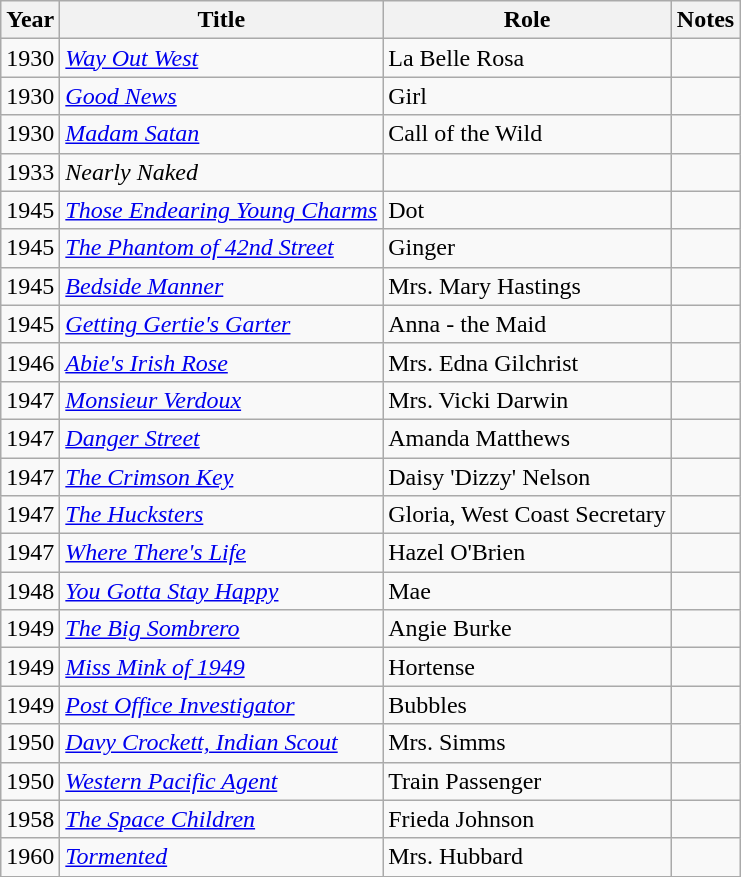<table class="wikitable">
<tr>
<th>Year</th>
<th>Title</th>
<th>Role</th>
<th>Notes</th>
</tr>
<tr>
<td>1930</td>
<td><em><a href='#'>Way Out West</a></em></td>
<td>La Belle Rosa</td>
<td></td>
</tr>
<tr>
<td>1930</td>
<td><em><a href='#'>Good News</a></em></td>
<td>Girl</td>
<td></td>
</tr>
<tr>
<td>1930</td>
<td><em><a href='#'>Madam Satan</a></em></td>
<td>Call of the Wild</td>
<td></td>
</tr>
<tr>
<td>1933</td>
<td><em>Nearly Naked</em></td>
<td></td>
<td></td>
</tr>
<tr>
<td>1945</td>
<td><em><a href='#'>Those Endearing Young Charms</a></em></td>
<td>Dot</td>
<td></td>
</tr>
<tr>
<td>1945</td>
<td><em><a href='#'>The Phantom of 42nd Street</a></em></td>
<td>Ginger</td>
<td></td>
</tr>
<tr>
<td>1945</td>
<td><em><a href='#'>Bedside Manner</a></em></td>
<td>Mrs. Mary Hastings</td>
<td></td>
</tr>
<tr>
<td>1945</td>
<td><em><a href='#'>Getting Gertie's Garter</a></em></td>
<td>Anna - the Maid</td>
<td></td>
</tr>
<tr>
<td>1946</td>
<td><em><a href='#'>Abie's Irish Rose</a></em></td>
<td>Mrs. Edna Gilchrist</td>
<td></td>
</tr>
<tr>
<td>1947</td>
<td><em><a href='#'>Monsieur Verdoux</a></em></td>
<td>Mrs. Vicki Darwin</td>
<td></td>
</tr>
<tr>
<td>1947</td>
<td><em><a href='#'>Danger Street</a></em></td>
<td>Amanda Matthews</td>
<td></td>
</tr>
<tr>
<td>1947</td>
<td><em><a href='#'>The Crimson Key</a></em></td>
<td>Daisy 'Dizzy' Nelson</td>
<td></td>
</tr>
<tr>
<td>1947</td>
<td><em><a href='#'>The Hucksters</a></em></td>
<td>Gloria, West Coast Secretary</td>
<td></td>
</tr>
<tr>
<td>1947</td>
<td><em><a href='#'>Where There's Life</a></em></td>
<td>Hazel O'Brien</td>
<td></td>
</tr>
<tr>
<td>1948</td>
<td><em><a href='#'>You Gotta Stay Happy</a></em></td>
<td>Mae</td>
<td></td>
</tr>
<tr>
<td>1949</td>
<td><em><a href='#'>The Big Sombrero</a></em></td>
<td>Angie Burke</td>
<td></td>
</tr>
<tr>
<td>1949</td>
<td><em><a href='#'>Miss Mink of 1949</a></em></td>
<td>Hortense</td>
<td></td>
</tr>
<tr>
<td>1949</td>
<td><em><a href='#'>Post Office Investigator</a></em></td>
<td>Bubbles</td>
<td></td>
</tr>
<tr>
<td>1950</td>
<td><em><a href='#'>Davy Crockett, Indian Scout</a></em></td>
<td>Mrs. Simms</td>
<td></td>
</tr>
<tr>
<td>1950</td>
<td><em><a href='#'>Western Pacific Agent</a></em></td>
<td>Train Passenger</td>
<td></td>
</tr>
<tr>
<td>1958</td>
<td><em><a href='#'>The Space Children</a></em></td>
<td>Frieda Johnson</td>
<td></td>
</tr>
<tr>
<td>1960</td>
<td><em><a href='#'>Tormented</a></em></td>
<td>Mrs. Hubbard</td>
<td></td>
</tr>
</table>
